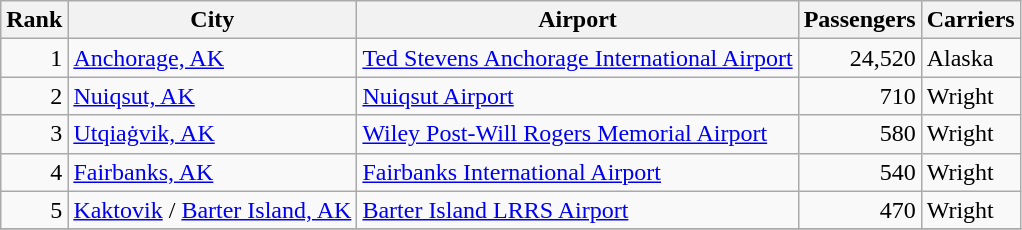<table class="wikitable">
<tr>
<th>Rank</th>
<th>City</th>
<th>Airport</th>
<th>Passengers</th>
<th>Carriers</th>
</tr>
<tr>
<td align=right>1</td>
<td> <a href='#'>Anchorage, AK</a></td>
<td><a href='#'>Ted Stevens Anchorage International Airport</a></td>
<td align=right>24,520</td>
<td>Alaska</td>
</tr>
<tr>
<td align=right>2</td>
<td> <a href='#'>Nuiqsut, AK</a></td>
<td><a href='#'>Nuiqsut Airport</a></td>
<td align=right>710</td>
<td>Wright</td>
</tr>
<tr>
<td align=right>3</td>
<td> <a href='#'>Utqiaġvik, AK</a> </td>
<td><a href='#'>Wiley Post-Will Rogers Memorial Airport</a></td>
<td align=right>580</td>
<td>Wright</td>
</tr>
<tr>
<td align=right>4</td>
<td> <a href='#'>Fairbanks, AK</a></td>
<td><a href='#'>Fairbanks International Airport</a></td>
<td align=right>540</td>
<td>Wright</td>
</tr>
<tr>
<td align=right>5</td>
<td> <a href='#'>Kaktovik</a> / <a href='#'>Barter Island, AK</a></td>
<td><a href='#'>Barter Island LRRS Airport</a></td>
<td align=right>470</td>
<td>Wright</td>
</tr>
<tr>
</tr>
</table>
